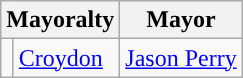<table class="wikitable">
<tr>
<th colspan="2">Mayoralty</th>
<th>Mayor</th>
</tr>
<tr>
<td width="1" style="color:inherit;background:"></td>
<td><a href='#'>Croydon</a></td>
<td><a href='#'>Jason Perry</a></td>
</tr>
</table>
